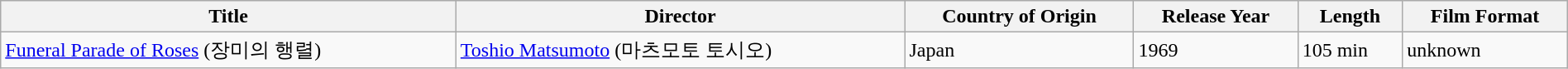<table class="wikitable" style="width: 100%;">
<tr>
<th>Title</th>
<th>Director</th>
<th>Country of Origin</th>
<th>Release Year</th>
<th>Length</th>
<th>Film Format</th>
</tr>
<tr>
<td><a href='#'>Funeral Parade of Roses</a> (장미의 행렬)</td>
<td><a href='#'>Toshio Matsumoto</a> (마츠모토 토시오)</td>
<td>Japan</td>
<td>1969</td>
<td>105 min</td>
<td>unknown</td>
</tr>
</table>
